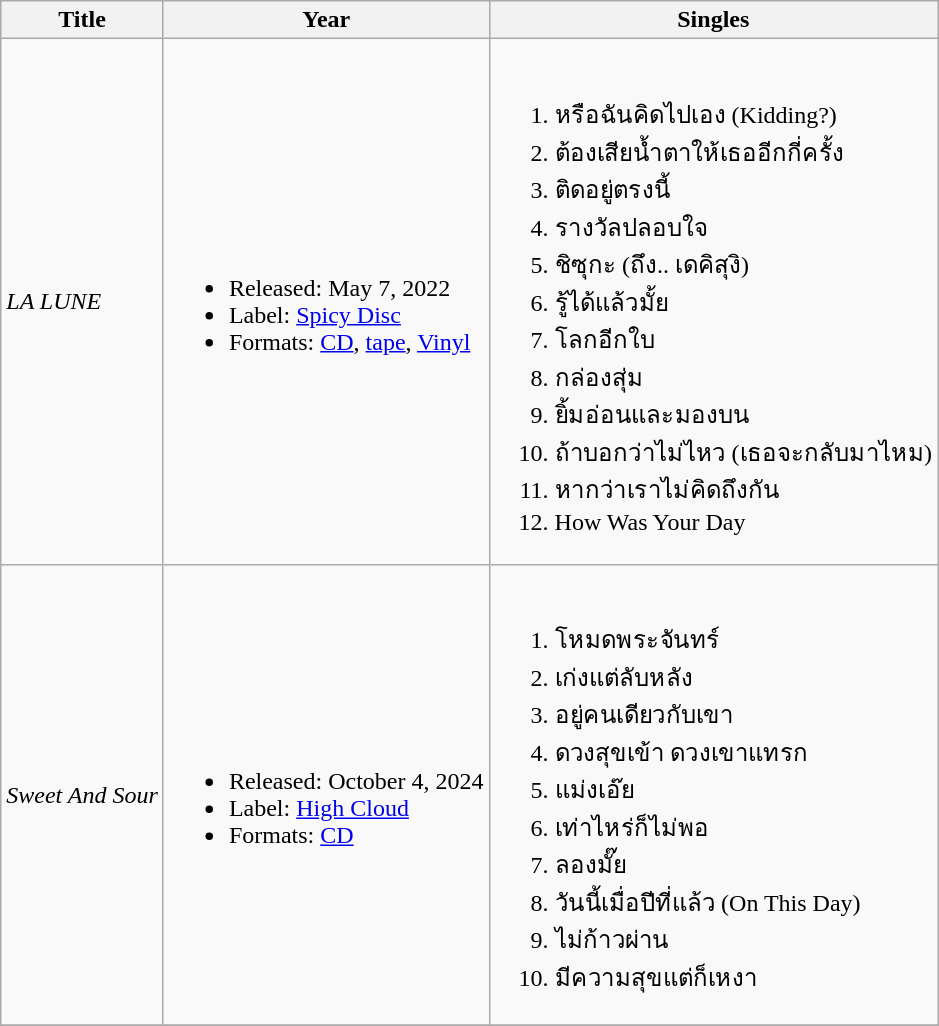<table class="wikitable">
<tr>
<th>Title</th>
<th>Year</th>
<th>Singles</th>
</tr>
<tr>
<td><em>LA LUNE</em></td>
<td><br><ul><li>Released: May 7, 2022</li><li>Label: <a href='#'>Spicy Disc</a></li><li>Formats: <a href='#'>CD</a>, <a href='#'>tape</a>, <a href='#'>Vinyl</a></li></ul></td>
<td><br><ol><li>หรือฉันคิดไปเอง (Kidding?)</li><li>ต้องเสียน้ำตาให้เธออีกกี่ครั้ง</li><li>ติดอยู่ตรงนี้</li><li>รางวัลปลอบใจ </li><li>ชิซุกะ (ถึง.. เดคิสุงิ)</li><li>รู้ได้แล้วมั้ย</li><li>โลกอีกใบ </li><li>กล่องสุ่ม</li><li>ยิ้มอ่อนและมองบน</li><li>ถ้าบอกว่าไม่ไหว (เธอจะกลับมาไหม)</li><li>หากว่าเราไม่คิดถึงกัน </li><li>How Was Your Day</li></ol></td>
</tr>
<tr>
<td><em>Sweet And Sour</em></td>
<td><br><ul><li>Released: October 4, 2024</li><li>Label: <a href='#'>High Cloud</a></li><li>Formats: <a href='#'>CD</a></li></ul></td>
<td><br><ol><li>โหมดพระจันทร์</li><li>เก่งแต่ลับหลัง </li><li>อยู่คนเดียวกับเขา</li><li>ดวงสุขเข้า ดวงเขาแทรก</li><li>แม่งเอ๊ย </li><li>เท่าไหร่ก็ไม่พอ </li><li>ลองมั๊ย</li><li>วันนี้เมื่อปีที่แล้ว (On This Day) </li><li>ไม่ก้าวผ่าน</li><li>มีความสุขแต่ก็เหงา</li></ol></td>
</tr>
<tr>
</tr>
</table>
